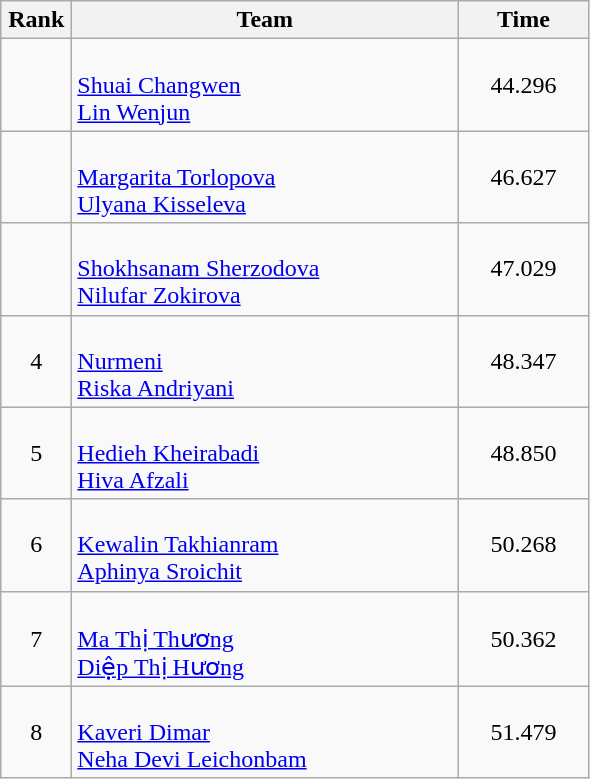<table class=wikitable style="text-align:center">
<tr>
<th width=40>Rank</th>
<th width=250>Team</th>
<th width=80>Time</th>
</tr>
<tr>
<td></td>
<td align=left><br><a href='#'>Shuai Changwen</a><br><a href='#'>Lin Wenjun</a></td>
<td>44.296</td>
</tr>
<tr>
<td></td>
<td align=left><br><a href='#'>Margarita Torlopova</a><br><a href='#'>Ulyana Kisseleva</a></td>
<td>46.627</td>
</tr>
<tr>
<td></td>
<td align=left><br><a href='#'>Shokhsanam Sherzodova</a><br><a href='#'>Nilufar Zokirova</a></td>
<td>47.029</td>
</tr>
<tr>
<td>4</td>
<td align=left><br><a href='#'>Nurmeni</a><br><a href='#'>Riska Andriyani</a></td>
<td>48.347</td>
</tr>
<tr>
<td>5</td>
<td align=left><br><a href='#'>Hedieh Kheirabadi</a><br><a href='#'>Hiva Afzali</a></td>
<td>48.850</td>
</tr>
<tr>
<td>6</td>
<td align=left><br><a href='#'>Kewalin Takhianram</a><br><a href='#'>Aphinya Sroichit</a></td>
<td>50.268</td>
</tr>
<tr>
<td>7</td>
<td align=left><br><a href='#'>Ma Thị Thương</a><br><a href='#'>Diệp Thị Hương</a></td>
<td>50.362</td>
</tr>
<tr>
<td>8</td>
<td align=left><br><a href='#'>Kaveri Dimar</a><br><a href='#'>Neha Devi Leichonbam</a></td>
<td>51.479</td>
</tr>
</table>
